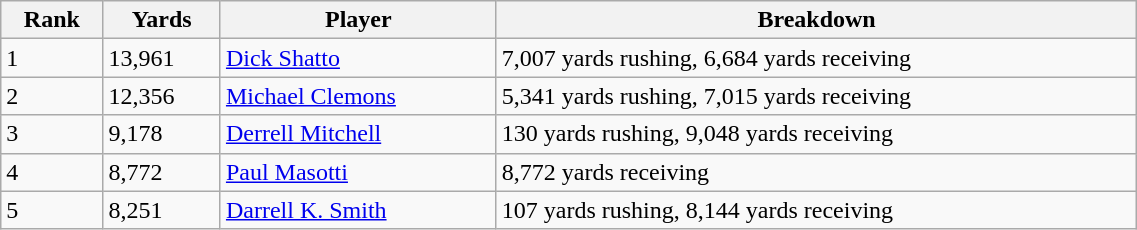<table class="wikitable" style="width:60%; text-align:left; border-collapse:collapse;">
<tr>
<th>Rank</th>
<th>Yards</th>
<th>Player</th>
<th>Breakdown</th>
</tr>
<tr>
<td>1</td>
<td>13,961</td>
<td><a href='#'>Dick Shatto</a></td>
<td>7,007 yards rushing, 6,684 yards receiving</td>
</tr>
<tr>
<td>2</td>
<td>12,356</td>
<td><a href='#'>Michael Clemons</a></td>
<td>5,341 yards rushing, 7,015 yards receiving</td>
</tr>
<tr>
<td>3</td>
<td>9,178</td>
<td><a href='#'>Derrell Mitchell</a></td>
<td>130 yards rushing, 9,048 yards receiving</td>
</tr>
<tr>
<td>4</td>
<td>8,772</td>
<td><a href='#'>Paul Masotti</a></td>
<td>8,772 yards receiving</td>
</tr>
<tr>
<td>5</td>
<td>8,251</td>
<td><a href='#'>Darrell K. Smith</a></td>
<td>107 yards rushing, 8,144 yards receiving</td>
</tr>
</table>
